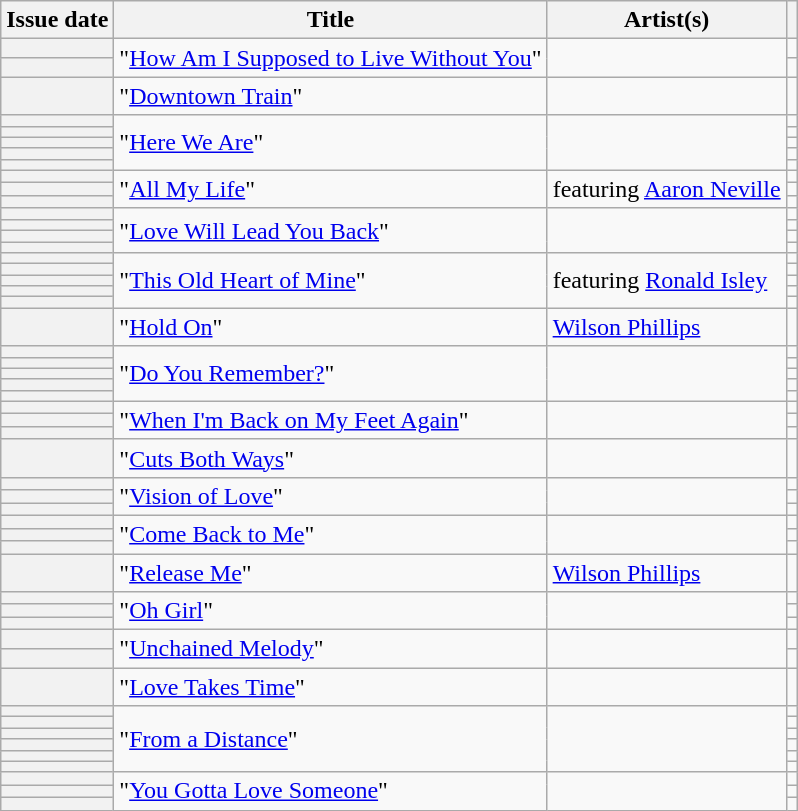<table class="wikitable sortable plainrowheaders">
<tr>
<th scope=col>Issue date</th>
<th scope=col>Title</th>
<th scope=col>Artist(s)</th>
<th scope=col class=unsortable></th>
</tr>
<tr>
<th scope=row></th>
<td rowspan="2">"<a href='#'>How Am I Supposed to Live Without You</a>"</td>
<td rowspan="2"></td>
<td align=center></td>
</tr>
<tr>
<th scope=row></th>
<td align=center></td>
</tr>
<tr>
<th scope=row></th>
<td rowspan="1">"<a href='#'>Downtown Train</a>"</td>
<td rowspan="1"></td>
<td align=center></td>
</tr>
<tr>
<th scope=row></th>
<td rowspan="5">"<a href='#'>Here We Are</a>"</td>
<td rowspan="5"></td>
<td align=center></td>
</tr>
<tr>
<th scope=row></th>
<td align=center></td>
</tr>
<tr>
<th scope=row></th>
<td align=center></td>
</tr>
<tr>
<th scope=row></th>
<td align=center></td>
</tr>
<tr>
<th scope=row></th>
<td align=center></td>
</tr>
<tr>
<th scope=row></th>
<td rowspan="3">"<a href='#'>All My Life</a>"</td>
<td rowspan="3"> featuring <a href='#'>Aaron Neville</a></td>
<td align=center></td>
</tr>
<tr>
<th scope=row></th>
<td align=center></td>
</tr>
<tr>
<th scope=row></th>
<td align=center></td>
</tr>
<tr>
<th scope=row></th>
<td rowspan="4">"<a href='#'>Love Will Lead You Back</a>"</td>
<td rowspan="4"></td>
<td align=center></td>
</tr>
<tr>
<th scope=row></th>
<td align=center></td>
</tr>
<tr>
<th scope=row></th>
<td align=center></td>
</tr>
<tr>
<th scope=row></th>
<td align=center></td>
</tr>
<tr>
<th scope=row></th>
<td rowspan="5">"<a href='#'>This Old Heart of Mine</a>"</td>
<td rowspan="5"> featuring <a href='#'>Ronald Isley</a></td>
<td align=center></td>
</tr>
<tr>
<th scope=row></th>
<td align=center></td>
</tr>
<tr>
<th scope=row></th>
<td align=center></td>
</tr>
<tr>
<th scope=row></th>
<td align=center></td>
</tr>
<tr>
<th scope=row></th>
<td align=center></td>
</tr>
<tr>
<th scope=row></th>
<td rowspan="1">"<a href='#'>Hold On</a>"</td>
<td rowspan="1"><a href='#'>Wilson Phillips</a></td>
<td align=center></td>
</tr>
<tr>
<th scope=row></th>
<td rowspan="5">"<a href='#'>Do You Remember?</a>"</td>
<td rowspan="5"></td>
<td align=center></td>
</tr>
<tr>
<th scope=row></th>
<td align=center></td>
</tr>
<tr>
<th scope=row></th>
<td align=center></td>
</tr>
<tr>
<th scope=row></th>
<td align=center></td>
</tr>
<tr>
<th scope=row></th>
<td align=center></td>
</tr>
<tr>
<th scope=row></th>
<td rowspan="3">"<a href='#'>When I'm Back on My Feet Again</a>"</td>
<td rowspan="3"></td>
<td align=center></td>
</tr>
<tr>
<th scope=row></th>
<td align=center></td>
</tr>
<tr>
<th scope=row></th>
<td align=center></td>
</tr>
<tr>
<th scope=row></th>
<td rowspan="1">"<a href='#'>Cuts Both Ways</a>"</td>
<td rowspan="1"></td>
<td align=center></td>
</tr>
<tr>
<th scope=row></th>
<td rowspan="3">"<a href='#'>Vision of Love</a>"</td>
<td rowspan="3"></td>
<td align=center></td>
</tr>
<tr>
<th scope=row></th>
<td align=center></td>
</tr>
<tr>
<th scope=row></th>
<td align=center></td>
</tr>
<tr>
<th scope=row></th>
<td rowspan="3">"<a href='#'>Come Back to Me</a>"</td>
<td rowspan="3"></td>
<td align=center></td>
</tr>
<tr>
<th scope=row></th>
<td align=center></td>
</tr>
<tr>
<th scope=row></th>
<td align=center></td>
</tr>
<tr>
<th scope=row></th>
<td rowspan="1">"<a href='#'>Release Me</a>"</td>
<td rowspan="1"><a href='#'>Wilson Phillips</a></td>
<td align=center></td>
</tr>
<tr>
<th scope=row></th>
<td rowspan="3">"<a href='#'>Oh Girl</a>"</td>
<td rowspan="3"></td>
<td align=center></td>
</tr>
<tr>
<th scope=row></th>
<td align=center></td>
</tr>
<tr>
<th scope=row></th>
<td align=center></td>
</tr>
<tr>
<th scope=row></th>
<td rowspan="2">"<a href='#'>Unchained Melody</a>"</td>
<td rowspan="2"></td>
<td align=center></td>
</tr>
<tr>
<th scope=row></th>
<td align=center></td>
</tr>
<tr>
<th scope=row></th>
<td rowspan="1">"<a href='#'>Love Takes Time</a>"</td>
<td rowspan="1"></td>
<td align=center></td>
</tr>
<tr>
<th scope=row></th>
<td rowspan="6">"<a href='#'>From a Distance</a>"</td>
<td rowspan="6"></td>
<td align=center></td>
</tr>
<tr>
<th scope=row></th>
<td align=center></td>
</tr>
<tr>
<th scope=row></th>
<td align=center></td>
</tr>
<tr>
<th scope=row></th>
<td align=center></td>
</tr>
<tr>
<th scope=row></th>
<td align=center></td>
</tr>
<tr>
<th scope=row></th>
<td align=center></td>
</tr>
<tr>
<th scope=row></th>
<td rowspan="3">"<a href='#'>You Gotta Love Someone</a>"</td>
<td rowspan="3"></td>
<td align=center></td>
</tr>
<tr>
<th scope=row></th>
<td align=center></td>
</tr>
<tr>
<th scope=row></th>
<td align=center></td>
</tr>
</table>
